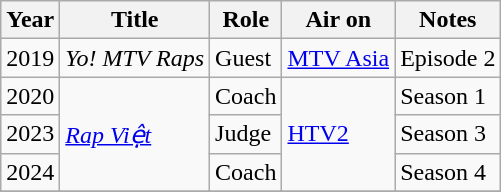<table class="wikitable">
<tr>
<th>Year</th>
<th>Title</th>
<th>Role</th>
<th>Air on</th>
<th>Notes</th>
</tr>
<tr>
<td>2019</td>
<td><em>Yo! MTV Raps</em></td>
<td>Guest</td>
<td><a href='#'>MTV Asia</a></td>
<td>Episode 2</td>
</tr>
<tr>
<td>2020</td>
<td rowspan="3"><em><a href='#'>Rap Việt</a></em></td>
<td>Coach</td>
<td rowspan="3"><a href='#'>HTV2</a></td>
<td>Season 1</td>
</tr>
<tr>
<td>2023</td>
<td>Judge</td>
<td>Season 3</td>
</tr>
<tr>
<td>2024</td>
<td>Coach</td>
<td>Season 4</td>
</tr>
<tr>
</tr>
</table>
